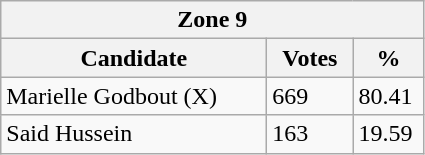<table class="wikitable">
<tr>
<th colspan="3">Zone 9</th>
</tr>
<tr>
<th style="width: 170px">Candidate</th>
<th style="width: 50px">Votes</th>
<th style="width: 40px">%</th>
</tr>
<tr>
<td>Marielle Godbout (X)</td>
<td>669</td>
<td>80.41</td>
</tr>
<tr>
<td>Said Hussein</td>
<td>163</td>
<td>19.59</td>
</tr>
</table>
